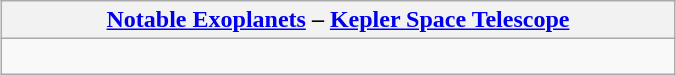<table class="wikitable" style="margin:0.5em auto; width:450px; align=right">
<tr>
<th><a href='#'>Notable Exoplanets</a> – <a href='#'>Kepler Space Telescope</a></th>
</tr>
<tr>
<td style="font-size:88%"><br></td>
</tr>
</table>
